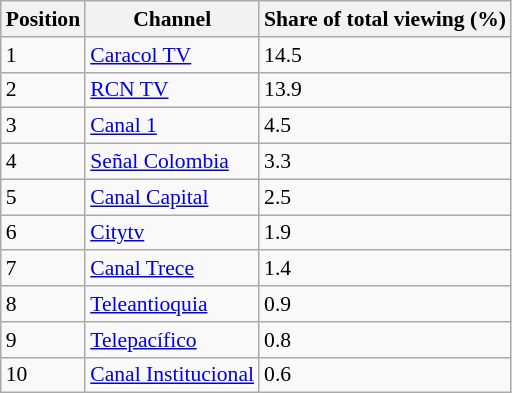<table class="wikitable" style="font-size: 90%">
<tr>
<th>Position</th>
<th>Channel</th>
<th>Share of total viewing (%)</th>
</tr>
<tr>
<td>1</td>
<td><a href='#'>Caracol TV</a></td>
<td>14.5</td>
</tr>
<tr>
<td>2</td>
<td><a href='#'>RCN TV</a></td>
<td>13.9</td>
</tr>
<tr>
<td>3</td>
<td><a href='#'>Canal 1</a></td>
<td>4.5</td>
</tr>
<tr>
<td>4</td>
<td><a href='#'>Señal Colombia</a></td>
<td>3.3</td>
</tr>
<tr>
<td>5</td>
<td><a href='#'>Canal Capital</a></td>
<td>2.5</td>
</tr>
<tr>
<td>6</td>
<td><a href='#'>Citytv</a></td>
<td>1.9</td>
</tr>
<tr>
<td>7</td>
<td><a href='#'>Canal Trece</a></td>
<td>1.4</td>
</tr>
<tr>
<td>8</td>
<td><a href='#'>Teleantioquia</a></td>
<td>0.9</td>
</tr>
<tr>
<td>9</td>
<td><a href='#'>Telepacífico</a></td>
<td>0.8</td>
</tr>
<tr>
<td>10</td>
<td><a href='#'>Canal Institucional</a></td>
<td>0.6</td>
</tr>
</table>
